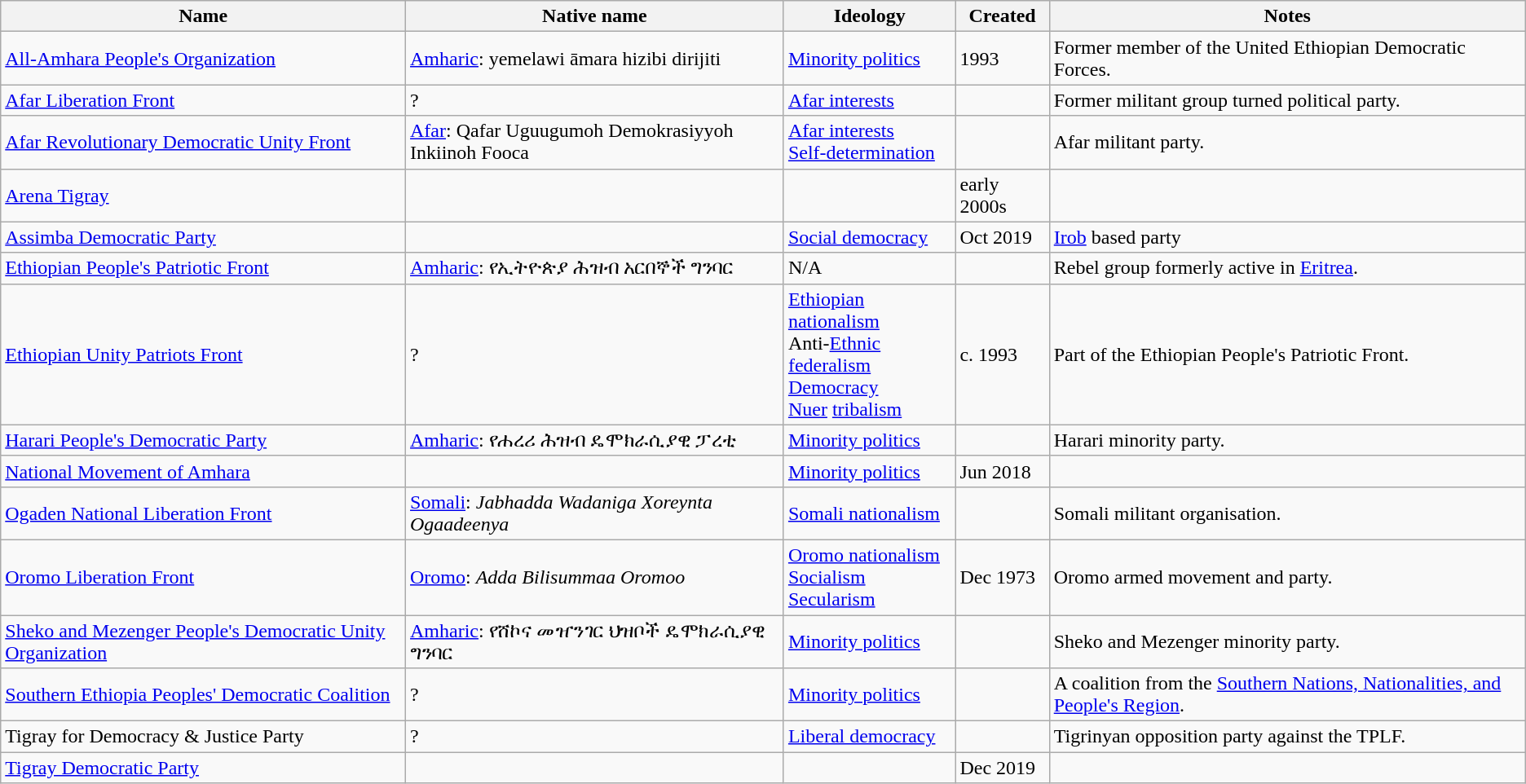<table class="wikitable">
<tr>
<th>Name</th>
<th>Native name</th>
<th>Ideology</th>
<th>Created</th>
<th>Notes</th>
</tr>
<tr>
<td><a href='#'>All-Amhara People's Organization</a></td>
<td><a href='#'>Amharic</a>: yemelawi āmara hizibi dirijiti</td>
<td><a href='#'>Minority politics</a></td>
<td>1993</td>
<td>Former member of the United Ethiopian Democratic Forces.</td>
</tr>
<tr>
<td><a href='#'>Afar Liberation Front</a></td>
<td>?</td>
<td><a href='#'>Afar interests</a></td>
<td></td>
<td>Former militant group turned political party.</td>
</tr>
<tr>
<td><a href='#'>Afar Revolutionary Democratic Unity Front</a></td>
<td><a href='#'>Afar</a>: Qafar Uguugumoh Demokrasiyyoh Inkiinoh Fooca</td>
<td><a href='#'>Afar interests</a><br><a href='#'>Self-determination</a></td>
<td></td>
<td>Afar militant party.</td>
</tr>
<tr>
<td><a href='#'>Arena Tigray</a></td>
<td></td>
<td></td>
<td>early 2000s</td>
<td></td>
</tr>
<tr>
<td><a href='#'>Assimba Democratic Party</a></td>
<td></td>
<td><a href='#'>Social democracy</a></td>
<td>Oct 2019</td>
<td><a href='#'>Irob</a> based party</td>
</tr>
<tr>
<td><a href='#'>Ethiopian People's Patriotic Front</a></td>
<td><a href='#'>Amharic</a>: የኢትዮጵያ ሕዝብ አርበኞች ግንባር</td>
<td>N/A</td>
<td></td>
<td>Rebel group formerly active in <a href='#'>Eritrea</a>.</td>
</tr>
<tr>
<td><a href='#'>Ethiopian Unity Patriots Front</a></td>
<td>?</td>
<td><a href='#'>Ethiopian nationalism</a><br>Anti-<a href='#'>Ethnic federalism</a><br><a href='#'>Democracy</a><br><a href='#'>Nuer</a> <a href='#'>tribalism</a></td>
<td>c. 1993</td>
<td>Part of the Ethiopian People's Patriotic Front.</td>
</tr>
<tr>
<td><a href='#'>Harari People's Democratic Party</a></td>
<td><a href='#'>Amharic</a>: የሐረሪ ሕዝብ ዴሞክራሲያዊ ፓረቲ</td>
<td><a href='#'>Minority politics</a></td>
<td></td>
<td>Harari minority party.</td>
</tr>
<tr>
<td><a href='#'>National Movement of Amhara</a></td>
<td></td>
<td><a href='#'>Minority politics</a></td>
<td>Jun 2018</td>
<td></td>
</tr>
<tr>
<td><a href='#'>Ogaden National Liberation Front</a></td>
<td><a href='#'>Somali</a>: <em>Jabhadda Wadaniga Xoreynta Ogaadeenya</em></td>
<td><a href='#'>Somali nationalism</a></td>
<td></td>
<td>Somali militant organisation.</td>
</tr>
<tr>
<td><a href='#'>Oromo Liberation Front</a></td>
<td><a href='#'>Oromo</a>: <em>Adda Bilisummaa Oromoo</em></td>
<td><a href='#'>Oromo nationalism</a><br><a href='#'>Socialism</a><br><a href='#'>Secularism</a></td>
<td>Dec 1973</td>
<td>Oromo armed movement and party.</td>
</tr>
<tr>
<td><a href='#'>Sheko and Mezenger People's Democratic Unity Organization</a></td>
<td><a href='#'>Amharic</a>: የሸኮና መዠንገር ህዝቦች ዴሞክራሲያዊ ግንባር</td>
<td><a href='#'>Minority politics</a></td>
<td></td>
<td>Sheko and Mezenger minority party.</td>
</tr>
<tr>
<td><a href='#'>Southern Ethiopia Peoples' Democratic Coalition</a></td>
<td>?</td>
<td><a href='#'>Minority politics</a></td>
<td></td>
<td>A coalition from the <a href='#'>Southern Nations, Nationalities, and People's Region</a>.</td>
</tr>
<tr>
<td>Tigray for Democracy & Justice Party</td>
<td>?</td>
<td><a href='#'>Liberal democracy</a></td>
<td></td>
<td>Tigrinyan opposition party against the TPLF.</td>
</tr>
<tr>
<td><a href='#'>Tigray Democratic Party</a></td>
<td></td>
<td></td>
<td>Dec 2019</td>
<td></td>
</tr>
</table>
